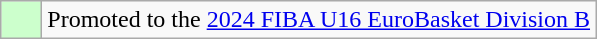<table class="wikitable">
<tr>
<td width=20px bgcolor="#ccffcc"></td>
<td>Promoted to the <a href='#'>2024 FIBA U16 EuroBasket Division B</a></td>
</tr>
</table>
